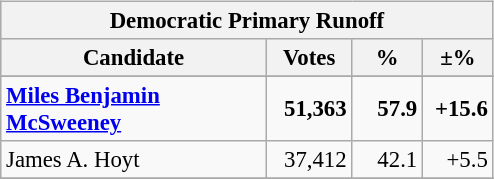<table class="wikitable" align="left" style="margin:1em 1em 1em 0; background: #f9f9f9; font-size: 95%;">
<tr style="background-color:#E9E9E9">
<th colspan="4">Democratic Primary Runoff</th>
</tr>
<tr style="background-color:#E9E9E9">
<th colspan="1" style="width: 170px">Candidate</th>
<th style="width: 50px">Votes</th>
<th style="width: 40px">%</th>
<th style="width: 40px">±%</th>
</tr>
<tr>
</tr>
<tr>
<td><strong><a href='#'>Miles Benjamin McSweeney</a></strong></td>
<td align="right"><strong>51,363</strong></td>
<td align="right"><strong>57.9</strong></td>
<td align="right"><strong>+15.6</strong></td>
</tr>
<tr>
<td>James A. Hoyt</td>
<td align="right">37,412</td>
<td align="right">42.1</td>
<td align="right">+5.5</td>
</tr>
<tr>
</tr>
</table>
